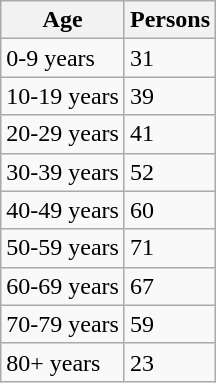<table class="wikitable sortable">
<tr>
<th>Age</th>
<th>Persons</th>
</tr>
<tr>
<td>0-9 years</td>
<td>31</td>
</tr>
<tr>
<td>10-19 years</td>
<td>39</td>
</tr>
<tr>
<td>20-29 years</td>
<td>41</td>
</tr>
<tr>
<td>30-39 years</td>
<td>52</td>
</tr>
<tr>
<td>40-49 years</td>
<td>60</td>
</tr>
<tr>
<td>50-59 years</td>
<td>71</td>
</tr>
<tr>
<td>60-69 years</td>
<td>67</td>
</tr>
<tr>
<td>70-79 years</td>
<td>59</td>
</tr>
<tr>
<td>80+ years</td>
<td>23</td>
</tr>
</table>
